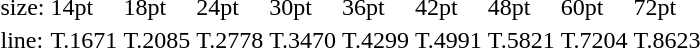<table style="margin-left:40px;">
<tr>
<td>size:</td>
<td>14pt</td>
<td>18pt</td>
<td>24pt</td>
<td>30pt</td>
<td>36pt</td>
<td>42pt</td>
<td>48pt</td>
<td>60pt</td>
<td>72pt</td>
</tr>
<tr>
<td>line:</td>
<td>T.1671</td>
<td>T.2085</td>
<td>T.2778</td>
<td>T.3470</td>
<td>T.4299</td>
<td>T.4991</td>
<td>T.5821</td>
<td>T.7204</td>
<td>T.8623</td>
</tr>
</table>
